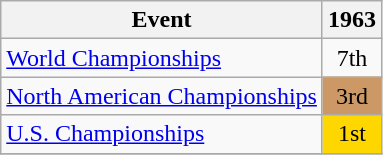<table class="wikitable">
<tr>
<th>Event</th>
<th>1963</th>
</tr>
<tr>
<td><a href='#'>World Championships</a></td>
<td align="center">7th</td>
</tr>
<tr>
<td><a href='#'>North American Championships</a></td>
<td align="center" bgcolor="#cc9966">3rd</td>
</tr>
<tr>
<td><a href='#'>U.S. Championships</a></td>
<td align="center" bgcolor="gold">1st</td>
</tr>
<tr>
</tr>
</table>
